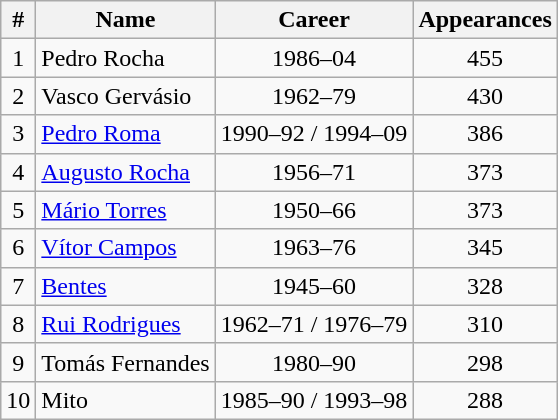<table class="wikitable sortable" style="text-align: center;">
<tr>
<th>#</th>
<th>Name</th>
<th>Career</th>
<th>Appearances</th>
</tr>
<tr>
<td>1</td>
<td align="left"> Pedro Rocha</td>
<td>1986–04</td>
<td>455</td>
</tr>
<tr>
<td>2</td>
<td align="left"> Vasco Gervásio</td>
<td>1962–79</td>
<td>430</td>
</tr>
<tr>
<td>3</td>
<td align="left"> <a href='#'>Pedro Roma</a></td>
<td>1990–92 / 1994–09</td>
<td>386</td>
</tr>
<tr>
<td>4</td>
<td align="left"> <a href='#'>Augusto Rocha</a></td>
<td>1956–71</td>
<td>373</td>
</tr>
<tr>
<td>5</td>
<td align="left"> <a href='#'>Mário Torres</a></td>
<td>1950–66</td>
<td>373</td>
</tr>
<tr>
<td>6</td>
<td align="left"> <a href='#'>Vítor Campos</a></td>
<td>1963–76</td>
<td>345</td>
</tr>
<tr>
<td>7</td>
<td align="left"> <a href='#'>Bentes</a></td>
<td>1945–60</td>
<td>328</td>
</tr>
<tr>
<td>8</td>
<td align="left"> <a href='#'>Rui Rodrigues</a></td>
<td>1962–71 / 1976–79</td>
<td>310</td>
</tr>
<tr>
<td>9</td>
<td align="left"> Tomás Fernandes</td>
<td>1980–90</td>
<td>298</td>
</tr>
<tr>
<td>10</td>
<td align="left"> Mito</td>
<td>1985–90 / 1993–98</td>
<td>288</td>
</tr>
</table>
